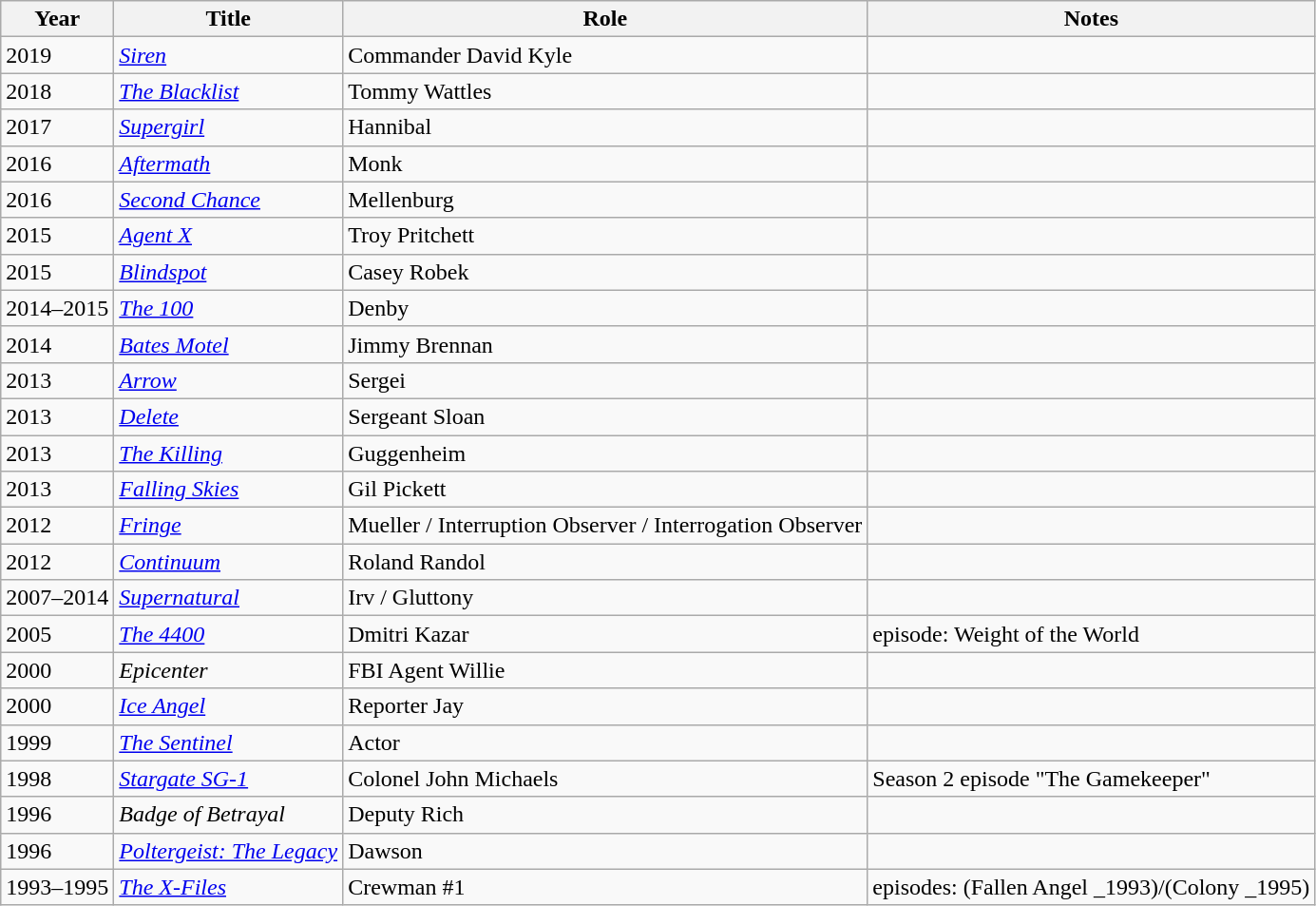<table class="wikitable sortable">
<tr>
<th>Year</th>
<th>Title</th>
<th>Role</th>
<th class="unsortable">Notes</th>
</tr>
<tr>
<td>2019</td>
<td><em><a href='#'>Siren</a></em></td>
<td>Commander David Kyle</td>
<td></td>
</tr>
<tr>
<td>2018</td>
<td data-sort-value="Blacklist, The"><em><a href='#'>The Blacklist</a></em></td>
<td>Tommy Wattles</td>
<td></td>
</tr>
<tr>
<td>2017</td>
<td><em><a href='#'>Supergirl</a></em></td>
<td>Hannibal</td>
<td></td>
</tr>
<tr>
<td>2016</td>
<td><em><a href='#'>Aftermath</a></em></td>
<td>Monk</td>
<td></td>
</tr>
<tr>
<td>2016</td>
<td><em><a href='#'>Second Chance</a></em></td>
<td>Mellenburg</td>
<td></td>
</tr>
<tr>
<td>2015</td>
<td><em><a href='#'>Agent X</a></em></td>
<td>Troy Pritchett</td>
<td></td>
</tr>
<tr>
<td>2015</td>
<td><em><a href='#'>Blindspot</a></em></td>
<td>Casey Robek</td>
<td></td>
</tr>
<tr>
<td>2014–2015</td>
<td data-sort-value="100, The"><em><a href='#'>The 100</a></em></td>
<td>Denby</td>
<td></td>
</tr>
<tr>
<td>2014</td>
<td><em><a href='#'>Bates Motel</a></em></td>
<td>Jimmy Brennan</td>
<td></td>
</tr>
<tr>
<td>2013</td>
<td><em><a href='#'>Arrow</a></em></td>
<td>Sergei</td>
<td></td>
</tr>
<tr>
<td>2013</td>
<td><em><a href='#'>Delete</a></em></td>
<td>Sergeant Sloan</td>
<td></td>
</tr>
<tr>
<td>2013</td>
<td data-sort-value="Killing, The"><em><a href='#'>The Killing</a></em></td>
<td>Guggenheim</td>
<td></td>
</tr>
<tr>
<td>2013</td>
<td><em><a href='#'>Falling Skies</a></em></td>
<td>Gil Pickett</td>
<td></td>
</tr>
<tr>
<td>2012</td>
<td><em><a href='#'>Fringe</a></em></td>
<td>Mueller / Interruption Observer / Interrogation Observer</td>
<td></td>
</tr>
<tr>
<td>2012</td>
<td><em><a href='#'>Continuum</a></em></td>
<td>Roland Randol</td>
<td></td>
</tr>
<tr>
<td>2007–2014</td>
<td><em><a href='#'>Supernatural</a></em></td>
<td>Irv / Gluttony</td>
<td></td>
</tr>
<tr>
<td>2005</td>
<td data-sort-value="4400, The"><em><a href='#'>The 4400</a></em></td>
<td>Dmitri Kazar</td>
<td>episode: Weight of the World</td>
</tr>
<tr>
<td>2000</td>
<td><em>Epicenter</em></td>
<td>FBI Agent Willie</td>
<td></td>
</tr>
<tr>
<td>2000</td>
<td><em><a href='#'>Ice Angel</a></em></td>
<td>Reporter Jay</td>
<td></td>
</tr>
<tr>
<td>1999</td>
<td data-sort-value="Sentinel, The"><em><a href='#'>The Sentinel</a></em></td>
<td>Actor</td>
<td></td>
</tr>
<tr>
<td>1998</td>
<td><em><a href='#'>Stargate SG-1</a></em></td>
<td>Colonel John Michaels</td>
<td>Season 2 episode "The Gamekeeper"</td>
</tr>
<tr>
<td>1996</td>
<td><em>Badge of Betrayal</em></td>
<td>Deputy Rich</td>
<td></td>
</tr>
<tr>
<td>1996</td>
<td><em><a href='#'>Poltergeist: The Legacy</a></em></td>
<td>Dawson</td>
<td></td>
</tr>
<tr>
<td>1993–1995</td>
<td data-sort-value="X-Files, The"><em><a href='#'>The X-Files</a></em></td>
<td>Crewman #1</td>
<td>episodes: (Fallen Angel _1993)/(Colony _1995)</td>
</tr>
</table>
